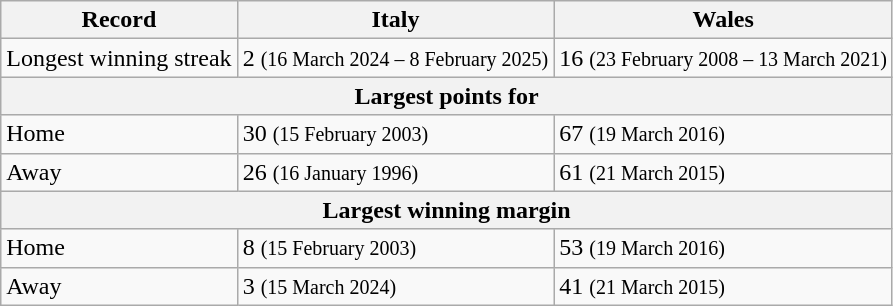<table class="wikitable">
<tr>
<th>Record</th>
<th>Italy</th>
<th>Wales</th>
</tr>
<tr>
<td>Longest winning streak</td>
<td>2 <small>(16 March 2024 – 8 February 2025)</small></td>
<td>16 <small>(23 February 2008 – 13 March 2021)</small></td>
</tr>
<tr>
<th colspan=3 align=center>Largest points for</th>
</tr>
<tr>
<td>Home</td>
<td>30 <small>(15 February 2003)</small></td>
<td>67 <small>(19 March 2016)</small></td>
</tr>
<tr>
<td>Away</td>
<td>26 <small>(16 January 1996)</small></td>
<td>61 <small>(21 March 2015)</small></td>
</tr>
<tr>
<th colspan=3 align=center>Largest winning margin</th>
</tr>
<tr>
<td>Home</td>
<td>8 <small>(15 February 2003)</small></td>
<td>53 <small>(19 March 2016)</small></td>
</tr>
<tr>
<td>Away</td>
<td>3 <small>(15 March 2024)</small></td>
<td>41 <small>(21 March 2015)</small></td>
</tr>
</table>
